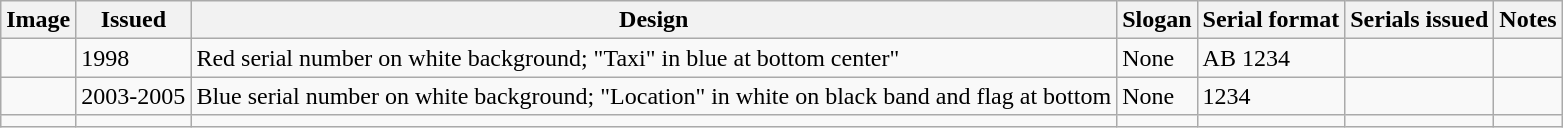<table class="wikitable">
<tr>
<th>Image</th>
<th>Issued</th>
<th>Design</th>
<th>Slogan</th>
<th>Serial format</th>
<th>Serials issued</th>
<th>Notes</th>
</tr>
<tr>
<td></td>
<td>1998</td>
<td>Red serial number on white background; "Taxi" in blue at bottom center"</td>
<td>None</td>
<td>AB 1234</td>
<td></td>
<td></td>
</tr>
<tr>
<td></td>
<td>2003-2005</td>
<td>Blue serial number on white background; "Location" in white on black band and flag at bottom</td>
<td>None</td>
<td>1234</td>
<td></td>
<td></td>
</tr>
<tr>
<td></td>
<td></td>
<td></td>
<td></td>
<td></td>
<td></td>
<td></td>
</tr>
</table>
